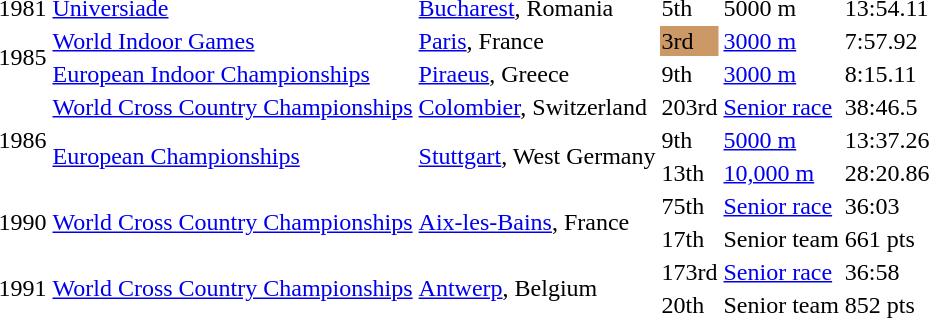<table>
<tr>
<td>1981</td>
<td><a href='#'>Universiade</a></td>
<td><a href='#'>Bucharest</a>, Romania</td>
<td>5th</td>
<td>5000 m</td>
<td>13:54.11</td>
</tr>
<tr>
<td rowspan=2>1985</td>
<td><a href='#'>World Indoor Games</a></td>
<td><a href='#'>Paris</a>, France</td>
<td bgcolor=cc9966>3rd</td>
<td><a href='#'>3000 m</a></td>
<td>7:57.92</td>
</tr>
<tr>
<td><a href='#'>European Indoor Championships</a></td>
<td><a href='#'>Piraeus</a>, Greece</td>
<td>9th</td>
<td><a href='#'>3000 m</a></td>
<td>8:15.11</td>
</tr>
<tr>
<td rowspan=3>1986</td>
<td><a href='#'>World Cross Country Championships</a></td>
<td><a href='#'>Colombier</a>, Switzerland</td>
<td>203rd</td>
<td><a href='#'>Senior race</a></td>
<td>38:46.5</td>
</tr>
<tr>
<td rowspan=2><a href='#'>European Championships</a></td>
<td rowspan=2><a href='#'>Stuttgart</a>, West Germany</td>
<td>9th</td>
<td><a href='#'>5000 m</a></td>
<td>13:37.26</td>
</tr>
<tr>
<td>13th</td>
<td><a href='#'>10,000 m</a></td>
<td>28:20.86</td>
</tr>
<tr>
<td rowspan=2>1990</td>
<td rowspan=2><a href='#'>World Cross Country Championships</a></td>
<td rowspan=2><a href='#'>Aix-les-Bains</a>, France</td>
<td>75th</td>
<td><a href='#'>Senior race</a></td>
<td>36:03</td>
</tr>
<tr>
<td>17th</td>
<td>Senior team</td>
<td>661 pts</td>
</tr>
<tr>
<td rowspan=2>1991</td>
<td rowspan=2><a href='#'>World Cross Country Championships</a></td>
<td rowspan=2><a href='#'>Antwerp</a>, Belgium</td>
<td>173rd</td>
<td><a href='#'>Senior race</a></td>
<td>36:58</td>
</tr>
<tr>
<td>20th</td>
<td>Senior team</td>
<td>852 pts</td>
</tr>
</table>
